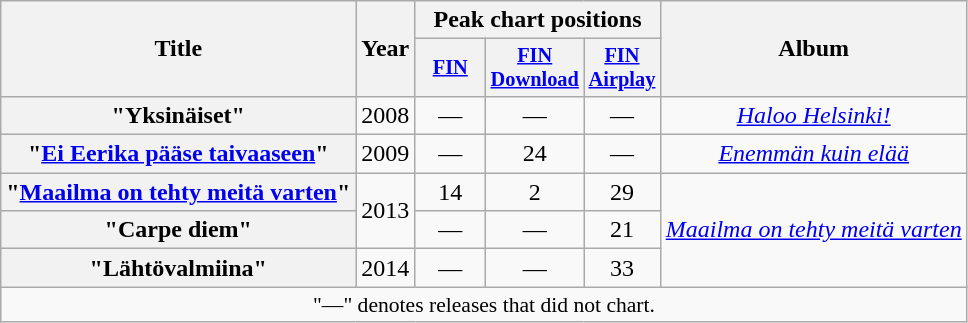<table class="wikitable plainrowheaders" style="text-align:center;">
<tr>
<th scope="col" rowspan="2">Title</th>
<th scope="col" rowspan="2">Year</th>
<th scope="col" colspan="3">Peak chart positions</th>
<th scope="col" rowspan="2">Album</th>
</tr>
<tr>
<th style="width:3em;font-size:85%"><a href='#'>FIN</a><br></th>
<th style="width:3em;font-size:85%"><a href='#'>FIN<br>Download</a><br></th>
<th style="width:3em;font-size:85%"><a href='#'>FIN<br>Airplay</a><br></th>
</tr>
<tr>
<th scope="row">"Yksinäiset"</th>
<td>2008</td>
<td>—</td>
<td>—</td>
<td>—</td>
<td><em><a href='#'>Haloo Helsinki!</a></em></td>
</tr>
<tr>
<th scope="row">"<a href='#'>Ei Eerika pääse taivaaseen</a>"</th>
<td>2009</td>
<td>—</td>
<td>24</td>
<td>—</td>
<td><em><a href='#'>Enemmän kuin elää</a></em></td>
</tr>
<tr>
<th scope="row">"<a href='#'>Maailma on tehty meitä varten</a>"</th>
<td rowspan="2">2013</td>
<td>14</td>
<td>2</td>
<td>29</td>
<td rowspan="3"><em><a href='#'>Maailma on tehty meitä varten</a></em></td>
</tr>
<tr>
<th scope="row">"Carpe diem"</th>
<td>—</td>
<td>—</td>
<td>21</td>
</tr>
<tr>
<th scope="row">"Lähtövalmiina"</th>
<td>2014</td>
<td>—</td>
<td>—</td>
<td>33</td>
</tr>
<tr>
<td colspan="8" style="font-size:90%">"—" denotes releases that did not chart.</td>
</tr>
</table>
